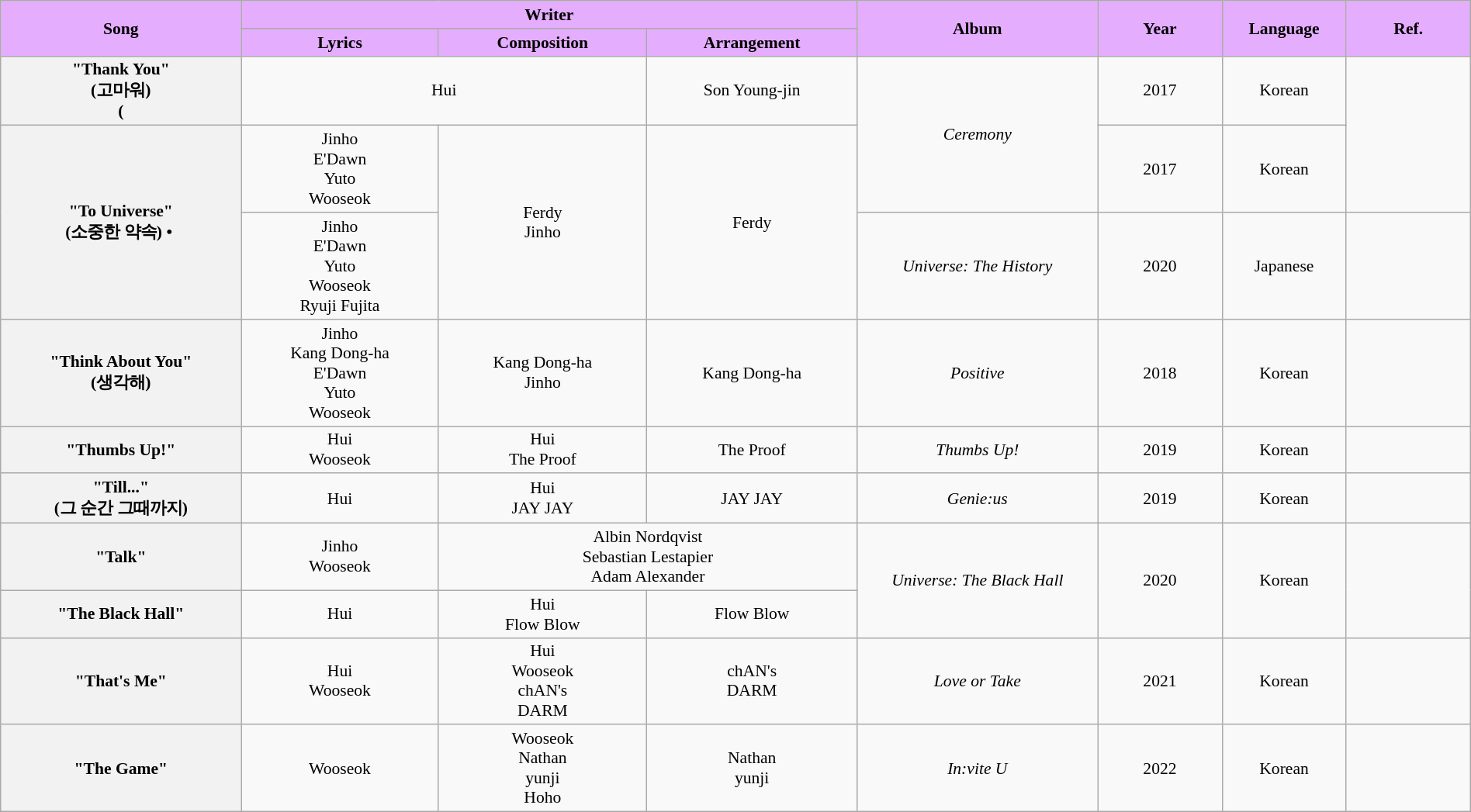<table class="wikitable" style="margin:0.5em auto; clear:both; font-size:.9em; text-align:center; width:100%">
<tr>
<th rowspan="2" style="width:200px; background:#E5ADFD;">Song</th>
<th colspan="3" style="width:700px; background:#E5ADFD;">Writer</th>
<th rowspan="2" style="width:200px; background:#E5ADFD;">Album</th>
<th rowspan="2" style="width:100px; background:#E5ADFD;">Year</th>
<th rowspan="2" style="width:100px; background:#E5ADFD;">Language</th>
<th rowspan="2" style="width:100px; background:#E5ADFD;">Ref.</th>
</tr>
<tr>
<th style=background:#E5ADFD;">Lyrics</th>
<th style=background:#E5ADFD;">Composition</th>
<th style=background:#E5ADFD;">Arrangement</th>
</tr>
<tr>
<th>"Thank You" <br>(고마워) <br>(</th>
<td colspan="2">Hui</td>
<td>Son Young-jin</td>
<td rowspan="2"><em>Ceremony</em></td>
<td>2017</td>
<td>Korean</td>
<td rowspan="2"></td>
</tr>
<tr>
<th rowspan="2">"To Universe" <br>(소중한 약속) • </th>
<td>Jinho<br>E'Dawn<br>Yuto<br>Wooseok</td>
<td rowspan="2">Ferdy<br>Jinho</td>
<td rowspan="2">Ferdy</td>
<td>2017</td>
<td>Korean</td>
</tr>
<tr>
<td>Jinho<br>E'Dawn<br>Yuto<br>Wooseok<br>Ryuji Fujita</td>
<td><em>Universe: The History</em></td>
<td>2020</td>
<td>Japanese</td>
<td></td>
</tr>
<tr>
<th>"Think About You" <br>(생각해)</th>
<td>Jinho<br>Kang Dong-ha<br>E'Dawn<br>Yuto<br>Wooseok</td>
<td>Kang Dong-ha<br>Jinho</td>
<td>Kang Dong-ha</td>
<td><em>Positive</em></td>
<td>2018</td>
<td>Korean</td>
<td></td>
</tr>
<tr>
<th>"Thumbs Up!"</th>
<td>Hui<br>Wooseok</td>
<td>Hui <br>The Proof</td>
<td>The Proof</td>
<td><em>Thumbs Up!</em></td>
<td>2019</td>
<td>Korean</td>
<td></td>
</tr>
<tr>
<th>"Till..." <br>(그 순간 그때까지) <br></th>
<td>Hui</td>
<td>Hui<br>JAY JAY</td>
<td>JAY JAY</td>
<td><em>Genie:us</em></td>
<td>2019</td>
<td>Korean</td>
<td></td>
</tr>
<tr>
<th>"Talk"</th>
<td>Jinho<br>Wooseok</td>
<td colspan="2">Albin Nordqvist<br>Sebastian Lestapier<br>Adam Alexander</td>
<td rowspan="2"><em>Universe: The Black Hall</em></td>
<td rowspan="2">2020</td>
<td rowspan="2">Korean</td>
<td rowspan="2"></td>
</tr>
<tr>
<th>"The Black Hall"</th>
<td>Hui</td>
<td>Hui<br>Flow Blow</td>
<td>Flow Blow</td>
</tr>
<tr>
<th>"That's Me"</th>
<td>Hui<br>Wooseok</td>
<td>Hui<br>Wooseok<br>chAN's<br>DARM</td>
<td>chAN's<br>DARM</td>
<td><em>Love or Take</em></td>
<td>2021</td>
<td>Korean</td>
<td></td>
</tr>
<tr>
<th>"The Game"</th>
<td>Wooseok</td>
<td>Wooseok<br>Nathan<br>yunji<br>Hoho</td>
<td>Nathan<br>yunji</td>
<td><em>In:vite U</em></td>
<td>2022</td>
<td>Korean</td>
<td></td>
</tr>
</table>
